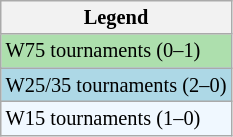<table class=wikitable style="font-size:85%">
<tr>
<th>Legend</th>
</tr>
<tr style="background:#addfad;">
<td>W75 tournaments (0–1)</td>
</tr>
<tr style="background:lightblue;">
<td>W25/35 tournaments (2–0)</td>
</tr>
<tr style="background:#f0f8ff;">
<td>W15 tournaments (1–0)</td>
</tr>
</table>
